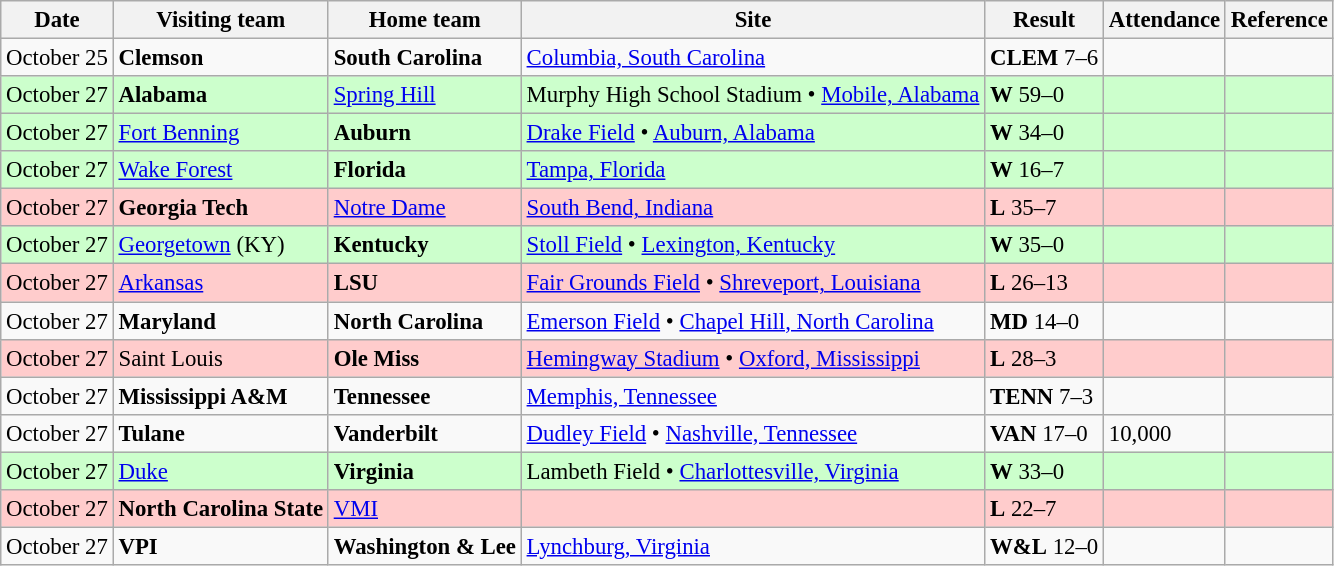<table class="wikitable" style="font-size:95%;">
<tr>
<th>Date</th>
<th>Visiting team</th>
<th>Home team</th>
<th>Site</th>
<th>Result</th>
<th>Attendance</th>
<th class="unsortable">Reference</th>
</tr>
<tr bgcolor=>
<td>October 25</td>
<td><strong>Clemson</strong></td>
<td><strong>South Carolina</strong></td>
<td><a href='#'>Columbia, South Carolina</a></td>
<td><strong>CLEM</strong> 7–6</td>
<td></td>
<td></td>
</tr>
<tr bgcolor=ccffcc>
<td>October 27</td>
<td><strong>Alabama</strong></td>
<td><a href='#'>Spring Hill</a></td>
<td>Murphy High School Stadium • <a href='#'>Mobile, Alabama</a></td>
<td><strong>W</strong> 59–0</td>
<td></td>
<td></td>
</tr>
<tr bgcolor=ccffcc>
<td>October 27</td>
<td><a href='#'>Fort Benning</a></td>
<td><strong>Auburn</strong></td>
<td><a href='#'>Drake Field</a> • <a href='#'>Auburn, Alabama</a></td>
<td><strong>W</strong> 34–0</td>
<td></td>
<td></td>
</tr>
<tr bgcolor=ccffcc>
<td>October 27</td>
<td><a href='#'>Wake Forest</a></td>
<td><strong>Florida</strong></td>
<td><a href='#'>Tampa, Florida</a></td>
<td><strong>W</strong> 16–7</td>
<td></td>
<td></td>
</tr>
<tr bgcolor=ffcccc>
<td>October 27</td>
<td><strong>Georgia Tech</strong></td>
<td><a href='#'>Notre Dame</a></td>
<td><a href='#'>South Bend, Indiana</a></td>
<td><strong>L</strong> 35–7</td>
<td></td>
<td></td>
</tr>
<tr bgcolor=ccffcc>
<td>October 27</td>
<td><a href='#'>Georgetown</a> (KY)</td>
<td><strong>Kentucky</strong></td>
<td><a href='#'>Stoll Field</a> • <a href='#'>Lexington, Kentucky</a></td>
<td><strong>W</strong> 35–0</td>
<td></td>
<td></td>
</tr>
<tr bgcolor=ffcccc>
<td>October 27</td>
<td><a href='#'>Arkansas</a></td>
<td><strong>LSU</strong></td>
<td><a href='#'>Fair Grounds Field</a> • <a href='#'>Shreveport, Louisiana</a></td>
<td><strong>L</strong> 26–13</td>
<td></td>
<td></td>
</tr>
<tr bgcolor=>
<td>October 27</td>
<td><strong>Maryland</strong></td>
<td><strong>North Carolina</strong></td>
<td><a href='#'>Emerson Field</a> • <a href='#'>Chapel Hill, North Carolina</a></td>
<td><strong>MD</strong> 14–0</td>
<td></td>
<td></td>
</tr>
<tr bgcolor=ffcccc>
<td>October 27</td>
<td>Saint Louis</td>
<td><strong>Ole Miss</strong></td>
<td><a href='#'>Hemingway Stadium</a> • <a href='#'>Oxford, Mississippi</a></td>
<td><strong>L</strong> 28–3</td>
<td></td>
<td></td>
</tr>
<tr bgcolor=>
<td>October 27</td>
<td><strong>Mississippi A&M</strong></td>
<td><strong>Tennessee</strong></td>
<td><a href='#'>Memphis, Tennessee</a></td>
<td><strong>TENN</strong> 7–3</td>
<td></td>
<td></td>
</tr>
<tr bgcolor=>
<td>October 27</td>
<td><strong>Tulane</strong></td>
<td><strong>Vanderbilt</strong></td>
<td><a href='#'>Dudley Field</a> • <a href='#'>Nashville, Tennessee</a></td>
<td><strong>VAN</strong> 17–0</td>
<td>10,000</td>
<td></td>
</tr>
<tr bgcolor=ccffcc>
<td>October 27</td>
<td><a href='#'>Duke</a></td>
<td><strong>Virginia</strong></td>
<td>Lambeth Field • <a href='#'>Charlottesville, Virginia</a></td>
<td><strong>W</strong> 33–0</td>
<td></td>
<td></td>
</tr>
<tr bgcolor=ffcccc>
<td>October 27</td>
<td><strong>North Carolina State</strong></td>
<td><a href='#'>VMI</a></td>
<td></td>
<td><strong>L</strong> 22–7</td>
<td></td>
<td></td>
</tr>
<tr bgcolor=>
<td>October 27</td>
<td><strong>VPI</strong></td>
<td><strong>Washington & Lee</strong></td>
<td><a href='#'>Lynchburg, Virginia</a></td>
<td><strong>W&L</strong> 12–0</td>
<td></td>
<td></td>
</tr>
</table>
